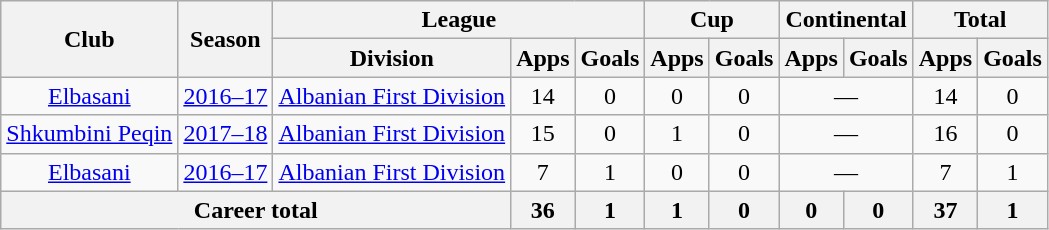<table class="wikitable" style="text-align:center">
<tr>
<th rowspan="2">Club</th>
<th rowspan="2">Season</th>
<th colspan="3">League</th>
<th colspan="2">Cup</th>
<th colspan="2">Continental</th>
<th colspan="2">Total</th>
</tr>
<tr>
<th>Division</th>
<th>Apps</th>
<th>Goals</th>
<th>Apps</th>
<th>Goals</th>
<th>Apps</th>
<th>Goals</th>
<th>Apps</th>
<th>Goals</th>
</tr>
<tr>
<td rowspan="1"><a href='#'>Elbasani</a></td>
<td><a href='#'>2016–17</a></td>
<td rowspan="1"><a href='#'>Albanian First Division</a></td>
<td>14</td>
<td>0</td>
<td>0</td>
<td>0</td>
<td colspan="2">—</td>
<td>14</td>
<td>0</td>
</tr>
<tr>
<td rowspan="1"><a href='#'>Shkumbini Peqin</a></td>
<td><a href='#'>2017–18</a></td>
<td rowspan="1"><a href='#'>Albanian First Division</a></td>
<td>15</td>
<td>0</td>
<td>1</td>
<td>0</td>
<td colspan="2">—</td>
<td>16</td>
<td>0</td>
</tr>
<tr>
<td rowspan="1"><a href='#'>Elbasani</a></td>
<td><a href='#'>2016–17</a></td>
<td rowspan="1"><a href='#'>Albanian First Division</a></td>
<td>7</td>
<td>1</td>
<td>0</td>
<td>0</td>
<td colspan="2">—</td>
<td>7</td>
<td>1</td>
</tr>
<tr>
<th colspan="3">Career total</th>
<th>36</th>
<th>1</th>
<th>1</th>
<th>0</th>
<th>0</th>
<th>0</th>
<th>37</th>
<th>1</th>
</tr>
</table>
